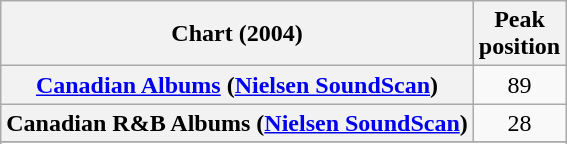<table class="wikitable sortable plainrowheaders" style="text-align:center">
<tr>
<th scope="col">Chart (2004)</th>
<th scope="col">Peak<br> position</th>
</tr>
<tr>
<th scope="row"><a href='#'>Canadian Albums</a> (<a href='#'>Nielsen SoundScan</a>)</th>
<td align="center">89</td>
</tr>
<tr>
<th scope="row">Canadian R&B Albums (<a href='#'>Nielsen SoundScan</a>)</th>
<td style="text-align:center;">28</td>
</tr>
<tr>
</tr>
<tr>
</tr>
</table>
